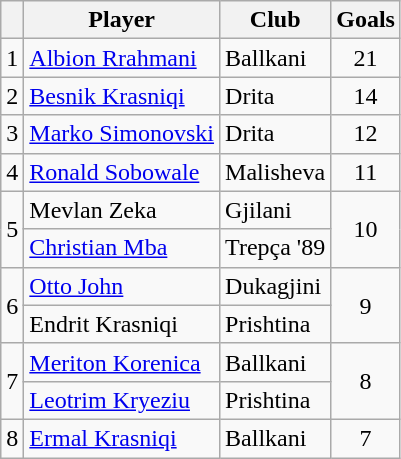<table class="wikitable">
<tr>
<th></th>
<th>Player</th>
<th>Club</th>
<th>Goals</th>
</tr>
<tr>
<td align="center">1</td>
<td> <a href='#'>Albion Rrahmani</a></td>
<td>Ballkani</td>
<td align="center">21</td>
</tr>
<tr>
<td align="center">2</td>
<td> <a href='#'>Besnik Krasniqi</a></td>
<td>Drita</td>
<td align="center">14</td>
</tr>
<tr>
<td align="center">3</td>
<td> <a href='#'>Marko Simonovski</a></td>
<td>Drita</td>
<td align="center">12</td>
</tr>
<tr>
<td align="center">4</td>
<td> <a href='#'>Ronald Sobowale</a></td>
<td>Malisheva</td>
<td align="center">11</td>
</tr>
<tr>
<td align="center" rowspan="2">5</td>
<td> Mevlan Zeka</td>
<td>Gjilani</td>
<td align="center" rowspan="2">10</td>
</tr>
<tr>
<td> <a href='#'>Christian Mba</a></td>
<td>Trepça '89</td>
</tr>
<tr>
<td align="center" rowspan="2">6</td>
<td> <a href='#'>Otto John</a></td>
<td>Dukagjini</td>
<td align="center" rowspan="2">9</td>
</tr>
<tr>
<td> Endrit Krasniqi</td>
<td>Prishtina</td>
</tr>
<tr>
<td align="center" rowspan="2">7</td>
<td> <a href='#'>Meriton Korenica</a></td>
<td>Ballkani</td>
<td align="center" rowspan="2">8</td>
</tr>
<tr>
<td> <a href='#'>Leotrim Kryeziu</a></td>
<td>Prishtina</td>
</tr>
<tr>
<td align="center">8</td>
<td> <a href='#'>Ermal Krasniqi</a></td>
<td>Ballkani</td>
<td align="center">7</td>
</tr>
</table>
